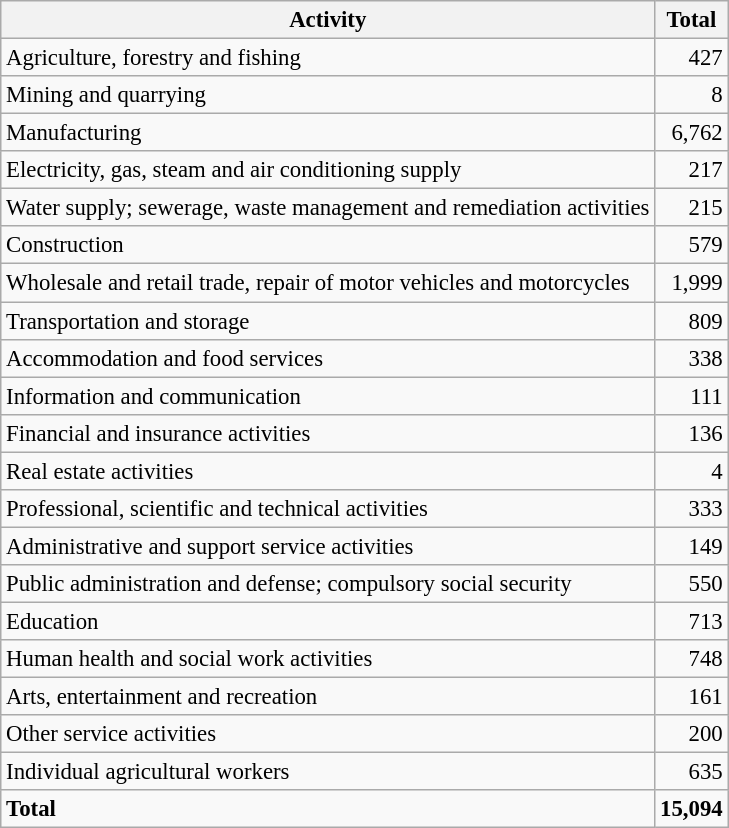<table class="wikitable sortable" style="font-size:95%;">
<tr>
<th>Activity</th>
<th>Total</th>
</tr>
<tr>
<td>Agriculture, forestry and fishing</td>
<td align="right">427</td>
</tr>
<tr>
<td>Mining and quarrying</td>
<td align="right">8</td>
</tr>
<tr>
<td>Manufacturing</td>
<td align="right">6,762</td>
</tr>
<tr>
<td>Electricity, gas, steam and air conditioning supply</td>
<td align="right">217</td>
</tr>
<tr>
<td>Water supply; sewerage, waste management and remediation activities</td>
<td align="right">215</td>
</tr>
<tr>
<td>Construction</td>
<td align="right">579</td>
</tr>
<tr>
<td>Wholesale and retail trade, repair of motor vehicles and motorcycles</td>
<td align="right">1,999</td>
</tr>
<tr>
<td>Transportation and storage</td>
<td align="right">809</td>
</tr>
<tr>
<td>Accommodation and food services</td>
<td align="right">338</td>
</tr>
<tr>
<td>Information and communication</td>
<td align="right">111</td>
</tr>
<tr>
<td>Financial and insurance activities</td>
<td align="right">136</td>
</tr>
<tr>
<td>Real estate activities</td>
<td align="right">4</td>
</tr>
<tr>
<td>Professional, scientific and technical activities</td>
<td align="right">333</td>
</tr>
<tr>
<td>Administrative and support service activities</td>
<td align="right">149</td>
</tr>
<tr>
<td>Public administration and defense; compulsory social security</td>
<td align="right">550</td>
</tr>
<tr>
<td>Education</td>
<td align="right">713</td>
</tr>
<tr>
<td>Human health and social work activities</td>
<td align="right">748</td>
</tr>
<tr>
<td>Arts, entertainment and recreation</td>
<td align="right">161</td>
</tr>
<tr>
<td>Other service activities</td>
<td align="right">200</td>
</tr>
<tr>
<td>Individual agricultural workers</td>
<td align="right">635</td>
</tr>
<tr class="sortbottom">
<td><strong>Total</strong></td>
<td align="right"><strong>15,094</strong></td>
</tr>
</table>
